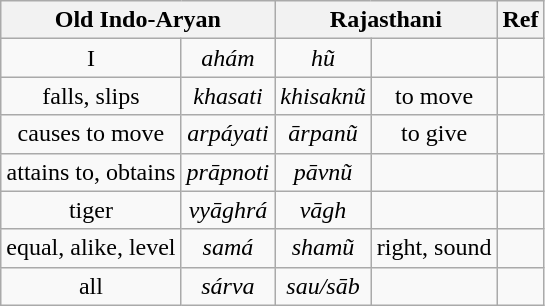<table class="wikitable" style="text-align:center">
<tr>
<th colspan="2">Old Indo-Aryan</th>
<th colspan="2">Rajasthani</th>
<th>Ref</th>
</tr>
<tr>
<td>I</td>
<td><em>ahám</em></td>
<td><em>hũ</em></td>
<td></td>
<td></td>
</tr>
<tr>
<td>falls, slips</td>
<td><em>khasati</em></td>
<td><em>khisaknũ</em></td>
<td>to move</td>
<td></td>
</tr>
<tr>
<td>causes to move</td>
<td><em>arpáyati</em></td>
<td><em>ārpanũ</em></td>
<td>to give</td>
<td></td>
</tr>
<tr>
<td>attains to, obtains</td>
<td><em>prāpnoti</em></td>
<td><em>pāvnũ</em></td>
<td></td>
<td></td>
</tr>
<tr>
<td>tiger</td>
<td><em>vyāghrá</em></td>
<td><em>vāgh</em></td>
<td></td>
<td></td>
</tr>
<tr>
<td>equal, alike, level</td>
<td><em>samá</em></td>
<td><em>shamũ</em></td>
<td>right, sound</td>
<td></td>
</tr>
<tr>
<td>all</td>
<td><em>sárva</em></td>
<td><em>sau/sāb</em></td>
<td></td>
<td></td>
</tr>
</table>
